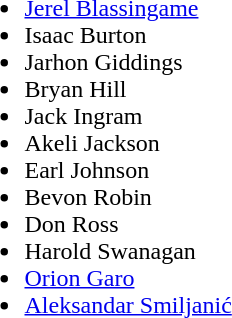<table>
<tr style="vertical-align: top;">
<td><br><ul><li> <a href='#'>Jerel Blassingame</a></li><li> Isaac Burton</li><li> Jarhon Giddings</li><li> Bryan Hill</li><li> Jack Ingram</li><li> Akeli Jackson</li><li> Earl Johnson</li><li> Bevon Robin</li><li>  Don Ross</li><li> Harold Swanagan</li><li> <a href='#'>Orion Garo</a></li><li> <a href='#'>Aleksandar Smiljanić</a></li></ul></td>
</tr>
</table>
